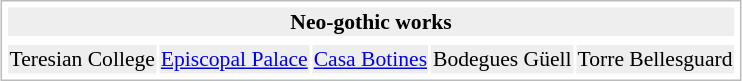<table style="margin:1em auto; padding:2px; border: 1px solid #BBB; text-align:center; font-size:90%">
<tr>
<th colspan="5" style="background:#EEE">Neo-gothic works</th>
</tr>
<tr>
<td></td>
<td></td>
<td></td>
<td></td>
<td></td>
</tr>
<tr style="background:#EEE">
<td>Teresian College</td>
<td><a href='#'>Episcopal Palace</a></td>
<td><a href='#'>Casa Botines</a></td>
<td>Bodegues Güell</td>
<td>Torre Bellesguard</td>
</tr>
</table>
